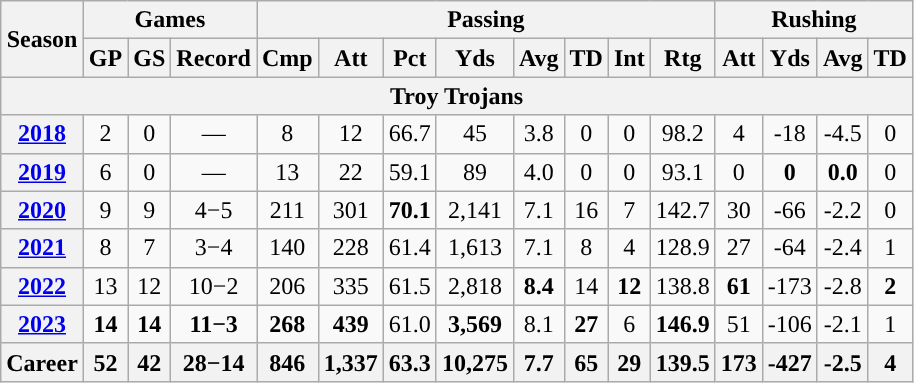<table class="wikitable" style="text-align:center;">
<tr>
<th rowspan="2">Season</th>
<th colspan="3">Games</th>
<th colspan="8">Passing</th>
<th colspan="5">Rushing</th>
</tr>
<tr>
<th>GP</th>
<th>GS</th>
<th>Record</th>
<th>Cmp</th>
<th>Att</th>
<th>Pct</th>
<th>Yds</th>
<th>Avg</th>
<th>TD</th>
<th>Int</th>
<th>Rtg</th>
<th>Att</th>
<th>Yds</th>
<th>Avg</th>
<th>TD</th>
</tr>
<tr>
<th colspan="16">Troy Trojans</th>
</tr>
<tr>
<th><a href='#'>2018</a></th>
<td>2</td>
<td>0</td>
<td>—</td>
<td>8</td>
<td>12</td>
<td>66.7</td>
<td>45</td>
<td>3.8</td>
<td>0</td>
<td>0</td>
<td>98.2</td>
<td>4</td>
<td>-18</td>
<td>-4.5</td>
<td>0</td>
</tr>
<tr>
<th><a href='#'>2019</a></th>
<td>6</td>
<td>0</td>
<td>—</td>
<td>13</td>
<td>22</td>
<td>59.1</td>
<td>89</td>
<td>4.0</td>
<td>0</td>
<td>0</td>
<td>93.1</td>
<td>0</td>
<td><strong>0</strong></td>
<td><strong>0.0</strong></td>
<td>0</td>
</tr>
<tr>
<th><a href='#'>2020</a></th>
<td>9</td>
<td>9</td>
<td>4−5</td>
<td>211</td>
<td>301</td>
<td><strong>70.1</strong></td>
<td>2,141</td>
<td>7.1</td>
<td>16</td>
<td>7</td>
<td>142.7</td>
<td>30</td>
<td>-66</td>
<td>-2.2</td>
<td>0</td>
</tr>
<tr>
<th><a href='#'>2021</a></th>
<td>8</td>
<td>7</td>
<td>3−4</td>
<td>140</td>
<td>228</td>
<td>61.4</td>
<td>1,613</td>
<td>7.1</td>
<td>8</td>
<td>4</td>
<td>128.9</td>
<td>27</td>
<td>-64</td>
<td>-2.4</td>
<td>1</td>
</tr>
<tr>
<th><a href='#'>2022</a></th>
<td>13</td>
<td>12</td>
<td>10−2</td>
<td>206</td>
<td>335</td>
<td>61.5</td>
<td>2,818</td>
<td><strong>8.4</strong></td>
<td>14</td>
<td><strong>12</strong></td>
<td>138.8</td>
<td><strong>61</strong></td>
<td>-173</td>
<td>-2.8</td>
<td><strong>2</strong></td>
</tr>
<tr>
<th><a href='#'>2023</a></th>
<td><strong> 14</strong></td>
<td><strong> 14</strong></td>
<td><strong> 11−3</strong></td>
<td><strong> 268</strong></td>
<td><strong> 439</strong></td>
<td>61.0</td>
<td><strong> 3,569</strong></td>
<td>8.1</td>
<td><strong> 27</strong></td>
<td>6</td>
<td><strong>146.9</strong></td>
<td>51</td>
<td>-106</td>
<td>-2.1</td>
<td>1</td>
</tr>
<tr>
<th>Career</th>
<th>52</th>
<th>42</th>
<th>28−14</th>
<th>846</th>
<th>1,337</th>
<th>63.3</th>
<th>10,275</th>
<th>7.7</th>
<th>65</th>
<th>29</th>
<th>139.5</th>
<th>173</th>
<th>-427</th>
<th>-2.5</th>
<th>4</th>
</tr>
</table>
